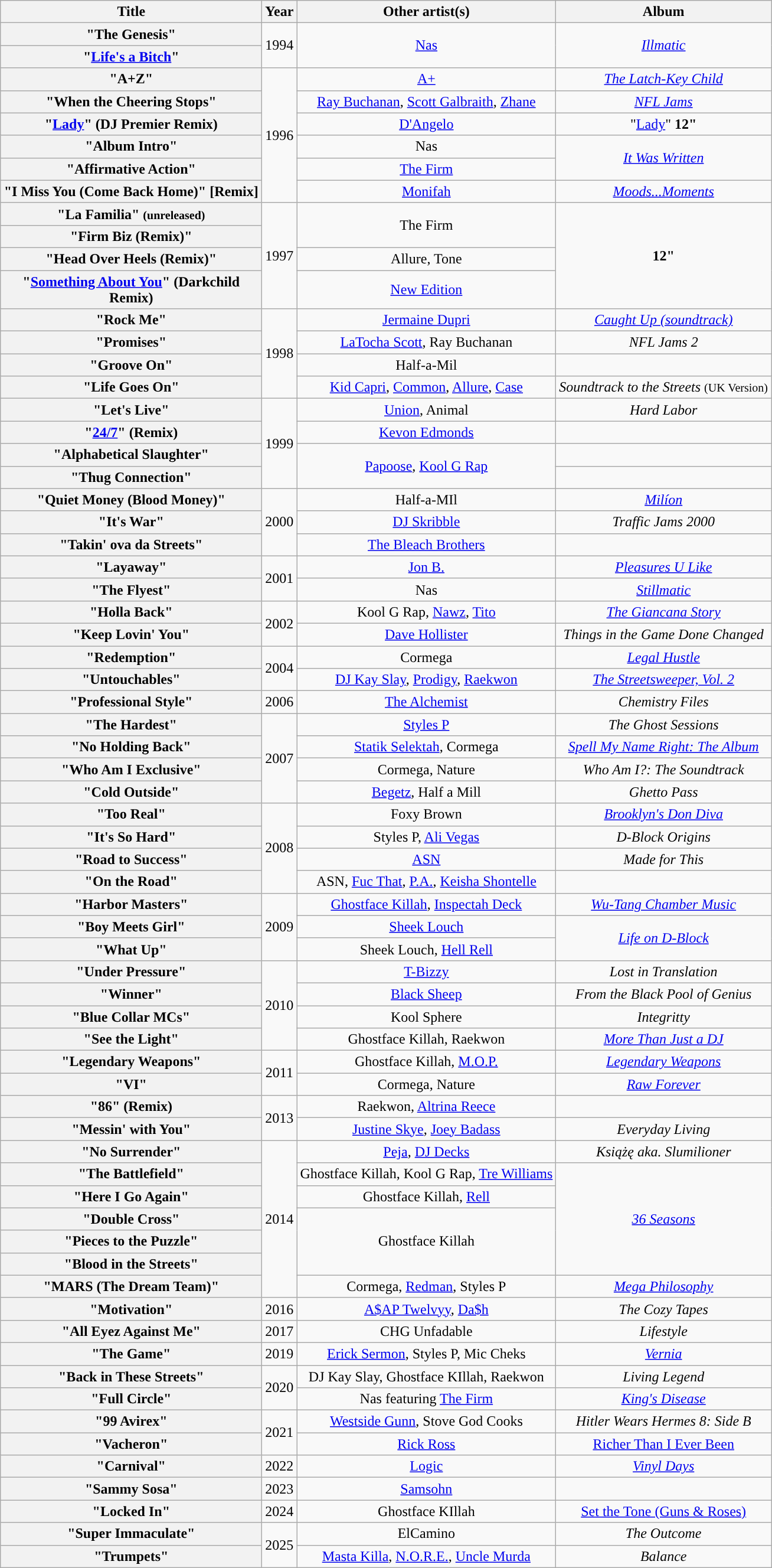<table class="wikitable plainrowheaders" style="text-align:center;">
<tr>
<th scope="col" style="width:18em;">Title</th>
<th scope="col">Year</th>
<th scope="col">Other artist(s)</th>
<th scope="col">Album</th>
</tr>
<tr>
<th scope="row">"The Genesis"</th>
<td rowspan="2">1994</td>
<td rowspan="2"><a href='#'>Nas</a></td>
<td rowspan="2"><em><a href='#'>Illmatic</a></em></td>
</tr>
<tr>
<th scope="row">"<a href='#'>Life's a Bitch</a>"</th>
</tr>
<tr>
<th scope="row">"A+Z"</th>
<td rowspan="6">1996</td>
<td><a href='#'>A+</a></td>
<td><em><a href='#'>The Latch-Key Child</a></em></td>
</tr>
<tr>
<th scope="row">"When the Cheering Stops"</th>
<td><a href='#'>Ray Buchanan</a>, <a href='#'>Scott Galbraith</a>, <a href='#'>Zhane</a></td>
<td><em><a href='#'>NFL Jams</a></em></td>
</tr>
<tr>
<th scope="row">"<a href='#'>Lady</a>" (DJ Premier Remix)</th>
<td><a href='#'>D'Angelo</a></td>
<td>"<a href='#'>Lady</a>" <strong>12"</strong></td>
</tr>
<tr>
<th scope="row">"Album Intro"</th>
<td>Nas</td>
<td rowspan="2"><em><a href='#'>It Was Written</a></em></td>
</tr>
<tr>
<th scope="row">"Affirmative Action"</th>
<td><a href='#'>The Firm</a></td>
</tr>
<tr>
<th scope="row">"I Miss You (Come Back Home)" [Remix]</th>
<td><a href='#'>Monifah</a></td>
<td><em><a href='#'>Moods...Moments</a></em></td>
</tr>
<tr>
<th scope="row">"La Familia" <small>(unreleased)</small></th>
<td rowspan="4">1997</td>
<td rowspan="2">The Firm</td>
<td rowspan="4"><strong>12"</strong></td>
</tr>
<tr>
<th>"Firm Biz (Remix)"</th>
</tr>
<tr>
<th>"Head Over Heels (Remix)"</th>
<td>Allure, Tone</td>
</tr>
<tr>
<th scope="row">"<a href='#'>Something About You</a>" (Darkchild Remix)</th>
<td><a href='#'>New Edition</a></td>
</tr>
<tr>
<th scope="row">"Rock Me"</th>
<td rowspan="4">1998</td>
<td><a href='#'>Jermaine Dupri</a></td>
<td><em><a href='#'>Caught Up (soundtrack)</a></em></td>
</tr>
<tr>
<th scope="row">"Promises"</th>
<td><a href='#'>LaTocha Scott</a>, Ray Buchanan</td>
<td><em>NFL Jams 2</em></td>
</tr>
<tr>
<th scope="row">"Groove On"</th>
<td>Half-a-Mil</td>
<td></td>
</tr>
<tr>
<th scope="row">"Life Goes On"</th>
<td><a href='#'>Kid Capri</a>, <a href='#'>Common</a>, <a href='#'>Allure</a>, <a href='#'>Case</a></td>
<td><em>Soundtrack to the Streets</em> <small>(UK Version)</small></td>
</tr>
<tr>
<th scope="row">"Let's Live"</th>
<td rowspan="4">1999</td>
<td><a href='#'>Union</a>, Animal</td>
<td><em>Hard Labor</em></td>
</tr>
<tr>
<th scope="row">"<a href='#'>24/7</a>" (Remix)</th>
<td><a href='#'>Kevon Edmonds</a></td>
<td></td>
</tr>
<tr>
<th scope="row">"Alphabetical Slaughter"</th>
<td rowspan= "2"><a href='#'>Papoose</a>, <a href='#'>Kool G Rap</a></td>
<td></td>
</tr>
<tr>
<th scope="row">"Thug Connection"</th>
<td></td>
</tr>
<tr>
<th scope="row">"Quiet Money (Blood Money)"</th>
<td rowspan="3">2000</td>
<td>Half-a-MIl</td>
<td><a href='#'><em>Milíon</em></a></td>
</tr>
<tr>
<th scope="row">"It's War"</th>
<td><a href='#'>DJ Skribble</a></td>
<td><em>Traffic Jams 2000</em></td>
</tr>
<tr>
<th scope="row">"Takin' ova da Streets"</th>
<td><a href='#'>The Bleach Brothers</a></td>
<td></td>
</tr>
<tr>
<th scope="row">"Layaway"</th>
<td rowspan="2">2001</td>
<td><a href='#'>Jon B.</a></td>
<td><em><a href='#'>Pleasures U Like</a></em></td>
</tr>
<tr>
<th scope="row">"The Flyest"</th>
<td>Nas</td>
<td><em><a href='#'>Stillmatic</a></em></td>
</tr>
<tr>
<th scope="row">"Holla Back"</th>
<td rowspan= "2">2002</td>
<td>Kool G Rap, <a href='#'>Nawz</a>, <a href='#'>Tito</a></td>
<td><em><a href='#'>The Giancana Story</a></em></td>
</tr>
<tr>
<th scope="row">"Keep Lovin' You"</th>
<td><a href='#'>Dave Hollister</a></td>
<td><em>Things in the Game Done Changed</em></td>
</tr>
<tr>
<th scope="row">"Redemption"</th>
<td rowspan= "2">2004</td>
<td>Cormega</td>
<td><em><a href='#'>Legal Hustle</a></em></td>
</tr>
<tr>
<th scope="row">"Untouchables"</th>
<td><a href='#'>DJ Kay Slay</a>, <a href='#'>Prodigy</a>, <a href='#'>Raekwon</a></td>
<td><em><a href='#'>The Streetsweeper, Vol. 2</a></em></td>
</tr>
<tr>
<th scope="row">"Professional Style"</th>
<td>2006</td>
<td><a href='#'>The Alchemist</a></td>
<td><em>Chemistry Files</em></td>
</tr>
<tr>
<th scope="row">"The Hardest"</th>
<td rowspan= "4">2007</td>
<td><a href='#'>Styles P</a></td>
<td><em>The Ghost Sessions</em></td>
</tr>
<tr>
<th scope="row">"No Holding Back"</th>
<td><a href='#'>Statik Selektah</a>, Cormega</td>
<td><em><a href='#'>Spell My Name Right: The Album</a></em></td>
</tr>
<tr>
<th scope="row">"Who Am I Exclusive"</th>
<td>Cormega, Nature</td>
<td><em>Who Am I?: The Soundtrack</em></td>
</tr>
<tr>
<th scope="row">"Cold Outside"</th>
<td><a href='#'>Begetz</a>, Half a Mill</td>
<td><em>Ghetto Pass</em></td>
</tr>
<tr>
<th scope="row">"Too Real"</th>
<td rowspan= "4">2008</td>
<td>Foxy Brown</td>
<td><em><a href='#'>Brooklyn's Don Diva</a></em></td>
</tr>
<tr>
<th scope="row">"It's So Hard"</th>
<td>Styles P, <a href='#'>Ali Vegas</a></td>
<td><em>D-Block Origins</em></td>
</tr>
<tr>
<th scope="row">"Road to Success"</th>
<td><a href='#'>ASN</a></td>
<td><em>Made for This</em></td>
</tr>
<tr>
<th scope="row">"On the Road"</th>
<td>ASN, <a href='#'>Fuc That</a>, <a href='#'>P.A.</a>, <a href='#'>Keisha Shontelle</a></td>
<td></td>
</tr>
<tr>
<th scope="row">"Harbor Masters"</th>
<td rowspan= "3">2009</td>
<td><a href='#'>Ghostface Killah</a>, <a href='#'>Inspectah Deck</a></td>
<td><em><a href='#'>Wu-Tang Chamber Music</a></em></td>
</tr>
<tr>
<th scope="row">"Boy Meets Girl"</th>
<td><a href='#'>Sheek Louch</a></td>
<td rowspan= "2"><em><a href='#'>Life on D-Block</a></em></td>
</tr>
<tr>
<th scope="row">"What Up"</th>
<td>Sheek Louch, <a href='#'>Hell Rell</a></td>
</tr>
<tr>
<th scope="row">"Under Pressure"</th>
<td rowspan="4”">2010</td>
<td><a href='#'>T-Bizzy</a></td>
<td><em>Lost in Translation</em></td>
</tr>
<tr>
<th scope="row">"Winner"</th>
<td><a href='#'>Black Sheep</a></td>
<td><em>From the Black Pool of Genius</em></td>
</tr>
<tr>
<th scope="row">"Blue Collar MCs"</th>
<td>Kool Sphere</td>
<td><em>Integritty</em></td>
</tr>
<tr>
<th scope="row">"See the Light"</th>
<td>Ghostface Killah, Raekwon</td>
<td><em><a href='#'>More Than Just a DJ</a></em></td>
</tr>
<tr>
<th scope="row">"Legendary Weapons"</th>
<td rowspan="2">2011</td>
<td>Ghostface Killah, <a href='#'>M.O.P.</a></td>
<td><em><a href='#'>Legendary Weapons</a></em></td>
</tr>
<tr>
<th scope="row">"VI"</th>
<td>Cormega, Nature</td>
<td><em><a href='#'>Raw Forever</a></em></td>
</tr>
<tr>
<th scope="row">"86" (Remix)</th>
<td rowspan= "2">2013</td>
<td>Raekwon, <a href='#'>Altrina Reece</a></td>
<td></td>
</tr>
<tr>
<th scope="row">"Messin' with You"</th>
<td><a href='#'>Justine Skye</a>, <a href='#'>Joey Badass</a></td>
<td><em>Everyday Living</em></td>
</tr>
<tr>
<th scope="row">"No Surrender"</th>
<td rowspan= "7">2014</td>
<td><a href='#'>Peja</a>, <a href='#'>DJ Decks</a></td>
<td><em>Książę aka. Slumilioner</em></td>
</tr>
<tr>
<th scope="row">"The Battlefield"</th>
<td>Ghostface Killah, Kool G Rap, <a href='#'>Tre Williams</a></td>
<td rowspan= "5"><em><a href='#'>36 Seasons</a></em></td>
</tr>
<tr>
<th scope="row">"Here I Go Again"</th>
<td>Ghostface Killah, <a href='#'>Rell</a></td>
</tr>
<tr>
<th scope="row">"Double Cross"</th>
<td rowspan= "3">Ghostface Killah</td>
</tr>
<tr>
<th scope="row">"Pieces to the Puzzle"</th>
</tr>
<tr>
<th scope="row">"Blood in the Streets"</th>
</tr>
<tr>
<th scope="row">"MARS (The Dream Team)"</th>
<td>Cormega, <a href='#'>Redman</a>, Styles P</td>
<td><em><a href='#'>Mega Philosophy</a></em></td>
</tr>
<tr>
<th scope="row">"Motivation"</th>
<td>2016</td>
<td><a href='#'>A$AP Twelvyy</a>, <a href='#'>Da$h</a></td>
<td><em>The Cozy Tapes</em></td>
</tr>
<tr>
<th scope="row">"All Eyez Against Me"</th>
<td>2017</td>
<td>CHG Unfadable</td>
<td><em>Lifestyle</em></td>
</tr>
<tr>
<th scope="row">"The Game"</th>
<td>2019</td>
<td><a href='#'>Erick Sermon</a>, Styles P, Mic Cheks</td>
<td><em><a href='#'>Vernia</a></em></td>
</tr>
<tr>
<th>"Back in These Streets"</th>
<td rowspan="2">2020</td>
<td>DJ Kay Slay, Ghostface KIllah, Raekwon</td>
<td><em>Living Legend</em></td>
</tr>
<tr>
<th scope="row">"Full Circle"</th>
<td>Nas featuring <a href='#'>The Firm</a></td>
<td><em><a href='#'>King's Disease</a></em></td>
</tr>
<tr>
<th scope="row">"99 Avirex"</th>
<td rowspan="2">2021</td>
<td><a href='#'>Westside Gunn</a>, Stove God Cooks</td>
<td><em>Hitler Wears Hermes 8: Side B</em></td>
</tr>
<tr>
<th scope="row">"Vacheron"</th>
<td><a href='#'>Rick Ross</a></td>
<td><a href='#'>Richer Than I Ever Been</a></td>
</tr>
<tr>
<th scope="row">"Carnival"</th>
<td>2022</td>
<td><a href='#'>Logic</a></td>
<td><em><a href='#'>Vinyl Days</a></em></td>
</tr>
<tr>
<th scope="row">"Sammy Sosa"</th>
<td>2023</td>
<td><a href='#'>Samsohn</a></td>
<td></td>
</tr>
<tr>
<th scope="row">"Locked In"</th>
<td>2024</td>
<td>Ghostface KIllah</td>
<td><a href='#'>Set the Tone (Guns & Roses)</a></td>
</tr>
<tr>
<th scope="row">"Super Immaculate"</th>
<td rowspan="2">2025</td>
<td>ElCamino</td>
<td><em>The Outcome</em></td>
</tr>
<tr>
<th scope="row">"Trumpets"</th>
<td><a href='#'>Masta Killa</a>, <a href='#'>N.O.R.E.</a>, <a href='#'>Uncle Murda</a></td>
<td><em>Balance</em></td>
</tr>
</table>
